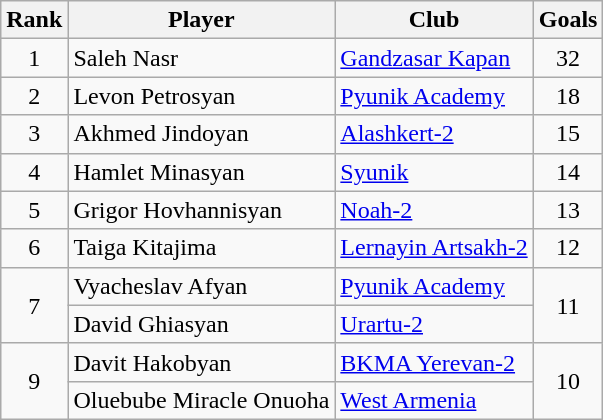<table class="wikitable" style="text-align:center">
<tr>
<th>Rank</th>
<th>Player</th>
<th>Club</th>
<th>Goals</th>
</tr>
<tr>
<td>1</td>
<td align=left> Saleh Nasr</td>
<td align=left><a href='#'>Gandzasar Kapan</a></td>
<td>32</td>
</tr>
<tr>
<td>2</td>
<td align=left> Levon Petrosyan</td>
<td align=left><a href='#'>Pyunik Academy</a></td>
<td>18</td>
</tr>
<tr>
<td>3</td>
<td align=left> Akhmed Jindoyan</td>
<td align=left><a href='#'>Alashkert-2</a></td>
<td>15</td>
</tr>
<tr>
<td>4</td>
<td align=left> Hamlet Minasyan</td>
<td align=left><a href='#'>Syunik</a></td>
<td>14</td>
</tr>
<tr>
<td>5</td>
<td align=left> Grigor Hovhannisyan</td>
<td align=left><a href='#'>Noah-2</a></td>
<td>13</td>
</tr>
<tr>
<td>6</td>
<td align=left> Taiga Kitajima</td>
<td align=left><a href='#'>Lernayin Artsakh-2</a></td>
<td>12</td>
</tr>
<tr>
<td rowspan="2">7</td>
<td align=left> Vyacheslav Afyan</td>
<td align=left><a href='#'>Pyunik Academy</a></td>
<td rowspan="2">11</td>
</tr>
<tr>
<td align=left> David Ghiasyan</td>
<td align=left><a href='#'>Urartu-2</a></td>
</tr>
<tr>
<td rowspan="2">9</td>
<td align=left> Davit Hakobyan</td>
<td align=left><a href='#'>BKMA Yerevan-2</a></td>
<td rowspan="2">10</td>
</tr>
<tr>
<td align=left> Oluebube Miracle Onuoha</td>
<td align=left><a href='#'>West Armenia</a></td>
</tr>
</table>
